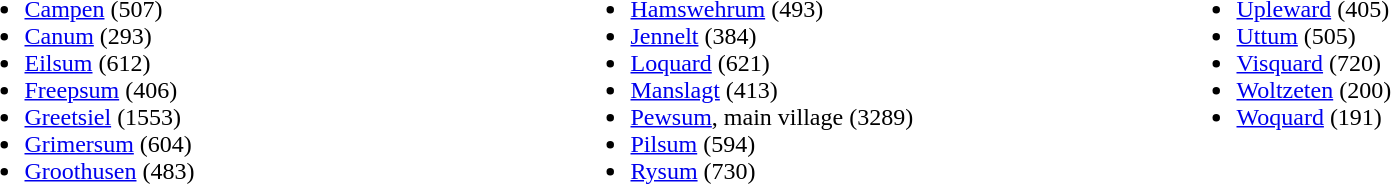<table>
<tr>
<td width="400" valign="top"><br><ul><li><a href='#'>Campen</a> (507)</li><li><a href='#'>Canum</a> (293)</li><li><a href='#'>Eilsum</a> (612)</li><li><a href='#'>Freepsum</a> (406)</li><li><a href='#'>Greetsiel</a> (1553)</li><li><a href='#'>Grimersum</a> (604)</li><li><a href='#'>Groothusen</a> (483)</li></ul></td>
<td width="400" valign="top"><br><ul><li><a href='#'>Hamswehrum</a> (493)</li><li><a href='#'>Jennelt</a> (384)</li><li><a href='#'>Loquard</a> (621)</li><li><a href='#'>Manslagt</a> (413)</li><li><a href='#'>Pewsum</a>, main village (3289)</li><li><a href='#'>Pilsum</a> (594)</li><li><a href='#'>Rysum</a> (730)</li></ul></td>
<td width="400" valign="top"><br><ul><li><a href='#'>Upleward</a> (405)</li><li><a href='#'>Uttum</a> (505)</li><li><a href='#'>Visquard</a> (720)</li><li><a href='#'>Woltzeten</a> (200)</li><li><a href='#'>Woquard</a> (191)</li></ul></td>
</tr>
</table>
